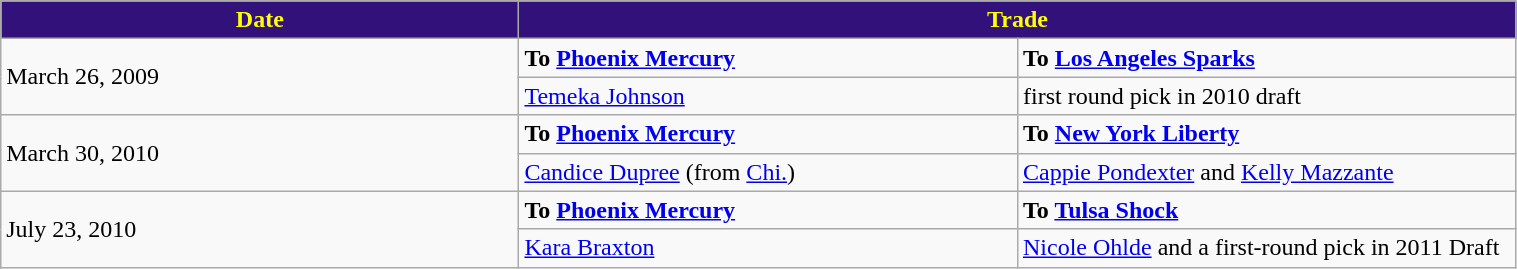<table class="wikitable" style="width:80%">
<tr>
<th style="background:#32127A;color:yellow; width=125">Date</th>
<th style="background:#32127A;color:yellow;" colspan=2>Trade</th>
</tr>
<tr>
<td rowspan=2>March 26, 2009</td>
<td width=325><strong>To <a href='#'>Phoenix Mercury</a></strong></td>
<td width=325><strong>To <a href='#'>Los Angeles Sparks</a></strong></td>
</tr>
<tr>
<td><a href='#'>Temeka Johnson</a></td>
<td>first round pick in 2010 draft</td>
</tr>
<tr>
<td rowspan=2>March 30, 2010</td>
<td width=325><strong>To <a href='#'>Phoenix Mercury</a></strong></td>
<td width=325><strong>To <a href='#'>New York Liberty</a></strong></td>
</tr>
<tr>
<td><a href='#'>Candice Dupree</a> (from <a href='#'>Chi.</a>)</td>
<td><a href='#'>Cappie Pondexter</a> and <a href='#'>Kelly Mazzante</a></td>
</tr>
<tr>
<td rowspan=2>July 23, 2010</td>
<td width=325><strong>To <a href='#'>Phoenix Mercury</a></strong></td>
<td width=325><strong>To <a href='#'>Tulsa Shock</a></strong></td>
</tr>
<tr>
<td><a href='#'>Kara Braxton</a></td>
<td><a href='#'>Nicole Ohlde</a> and a first-round pick in 2011 Draft</td>
</tr>
</table>
